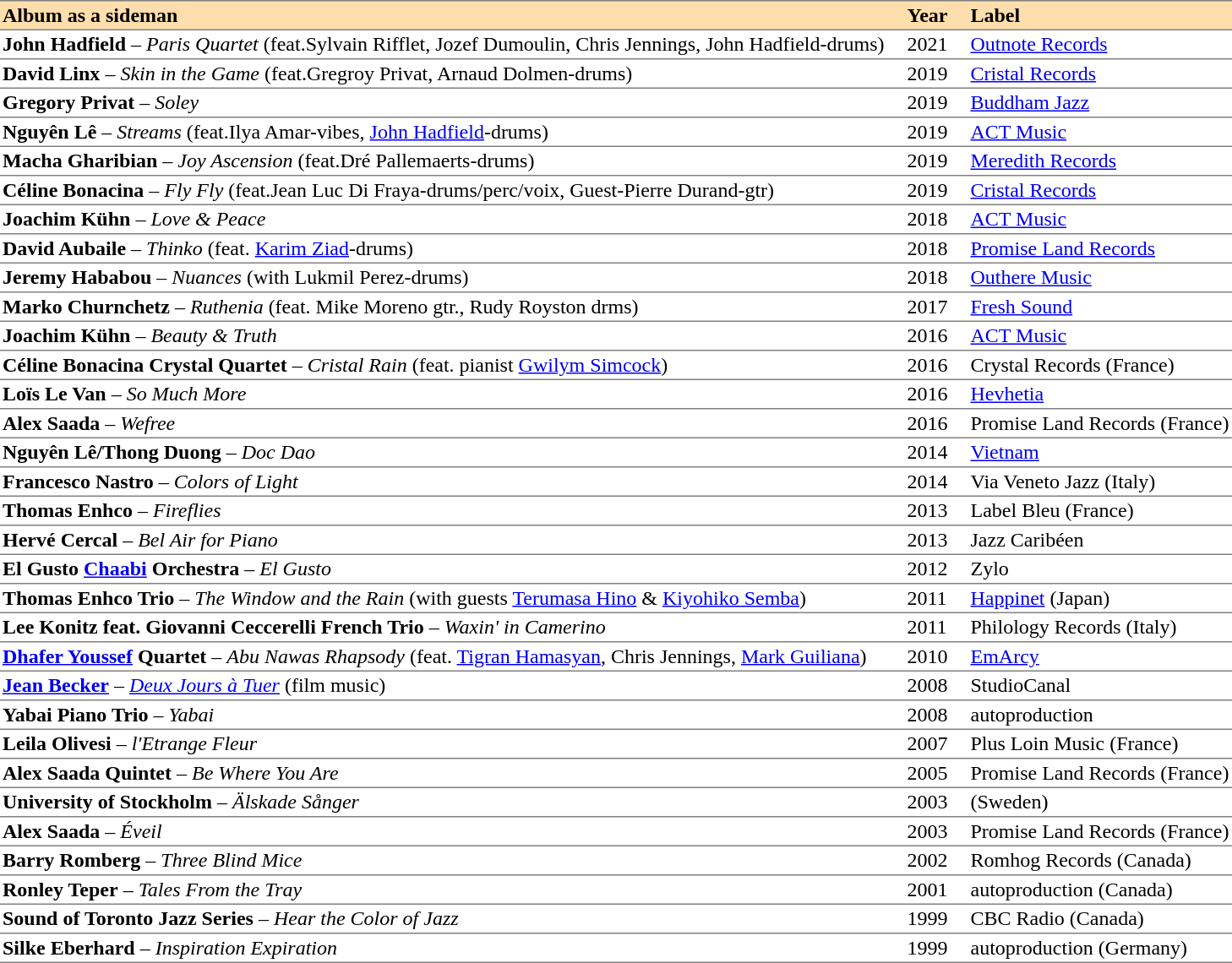<table cellspacing="0" cellpadding="2" border="0">
<tr style="background:#ffdead;">
<th style="text-align:left; border-bottom:1px solid gray; border-top:1px solid gray;">Album as a sideman</th>
<th style="width:10px; border-bottom:1px solid gray; border-top:1px solid gray;"></th>
<th style="text-align:left; border-bottom:1px solid gray; border-top:1px solid gray;">Year</th>
<th style="width:10px; border-bottom:1px solid gray; border-top:1px solid gray;"></th>
<th style="text-align:left; border-bottom:1px solid gray; border-top:1px solid gray;">Label</th>
</tr>
<tr>
<td style="border-bottom:1px solid gray;"><strong>John Hadfield</strong> – <em>Paris Quartet</em> (feat.Sylvain Rifflet, Jozef Dumoulin, Chris Jennings, John Hadfield-drums)</td>
<td style="border-bottom:1px solid gray;"></td>
<td style="border-bottom:1px solid gray;">2021</td>
<td style="border-bottom:1px solid gray;"></td>
<td style="border-bottom:1px solid gray;"><a href='#'>Outnote Records</a></td>
</tr>
<tr>
<td style="border-bottom:1px solid gray;"><strong>David Linx</strong> – <em>Skin in the Game</em> (feat.Gregroy Privat, Arnaud Dolmen-drums)</td>
<td style="border-bottom:1px solid gray;"></td>
<td style="border-bottom:1px solid gray;">2019</td>
<td style="border-bottom:1px solid gray;"></td>
<td style="border-bottom:1px solid gray;"><a href='#'>Cristal Records</a></td>
</tr>
<tr>
<td style="border-bottom:1px solid gray;"><strong>Gregory Privat</strong> – <em>Soley</em></td>
<td style="border-bottom:1px solid gray;"></td>
<td style="border-bottom:1px solid gray;">2019</td>
<td style="border-bottom:1px solid gray;"></td>
<td style="border-bottom:1px solid gray;"><a href='#'>Buddham Jazz</a></td>
</tr>
<tr>
<td style="border-bottom:1px solid gray;"><strong>Nguyên Lê</strong> – <em>Streams</em> (feat.Ilya Amar-vibes, <a href='#'>John Hadfield</a>-drums)</td>
<td style="border-bottom:1px solid gray;"></td>
<td style="border-bottom:1px solid gray;">2019</td>
<td style="border-bottom:1px solid gray;"></td>
<td style="border-bottom:1px solid gray;"><a href='#'>ACT Music</a></td>
</tr>
<tr>
<td style="border-bottom:1px solid gray;"><strong>Macha Gharibian</strong> – <em>Joy Ascension</em> (feat.Dré Pallemaerts-drums)</td>
<td style="border-bottom:1px solid gray;"></td>
<td style="border-bottom:1px solid gray;">2019</td>
<td style="border-bottom:1px solid gray;"></td>
<td style="border-bottom:1px solid gray;"><a href='#'>Meredith Records</a></td>
</tr>
<tr>
<td style="border-bottom:1px solid gray;"><strong>Céline Bonacina</strong> – <em>Fly Fly</em> (feat.Jean Luc Di Fraya-drums/perc/voix, Guest-Pierre Durand-gtr)</td>
<td style="border-bottom:1px solid gray;"></td>
<td style="border-bottom:1px solid gray;">2019</td>
<td style="border-bottom:1px solid gray;"></td>
<td style="border-bottom:1px solid gray;"><a href='#'>Cristal Records</a></td>
</tr>
<tr>
<td style="border-bottom:1px solid gray;"><strong>Joachim Kühn</strong> – <em>Love & Peace</em></td>
<td style="border-bottom:1px solid gray;"></td>
<td style="border-bottom:1px solid gray;">2018</td>
<td style="border-bottom:1px solid gray;"></td>
<td style="border-bottom:1px solid gray;"><a href='#'>ACT Music</a></td>
</tr>
<tr>
<td style="border-bottom:1px solid gray;"><strong>David Aubaile</strong> – <em>Thinko</em>  (feat. <a href='#'>Karim Ziad</a>-drums)</td>
<td style="border-bottom:1px solid gray;"></td>
<td style="border-bottom:1px solid gray;">2018</td>
<td style="border-bottom:1px solid gray;"></td>
<td style="border-bottom:1px solid gray;"><a href='#'>Promise Land Records</a></td>
</tr>
<tr>
<td style="border-bottom:1px solid gray;"><strong>Jeremy Hababou</strong> – <em>Nuances</em>  (with Lukmil Perez-drums)</td>
<td style="border-bottom:1px solid gray;"></td>
<td style="border-bottom:1px solid gray;">2018</td>
<td style="border-bottom:1px solid gray;"></td>
<td style="border-bottom:1px solid gray;"><a href='#'>Outhere Music</a></td>
</tr>
<tr>
<td style="border-bottom:1px solid gray;"><strong>Marko Churnchetz</strong> – <em>Ruthenia</em>  (feat. Mike Moreno gtr., Rudy Royston drms)</td>
<td style="border-bottom:1px solid gray;"></td>
<td style="border-bottom:1px solid gray;">2017</td>
<td style="border-bottom:1px solid gray;"></td>
<td style="border-bottom:1px solid gray;"><a href='#'>Fresh Sound</a></td>
</tr>
<tr>
<td style="border-bottom:1px solid gray;"><strong>Joachim Kühn</strong> – <em>Beauty & Truth</em></td>
<td style="border-bottom:1px solid gray;"></td>
<td style="border-bottom:1px solid gray;">2016</td>
<td style="border-bottom:1px solid gray;"></td>
<td style="border-bottom:1px solid gray;"><a href='#'>ACT Music</a></td>
</tr>
<tr>
<td style="border-bottom:1px solid gray;"><strong>Céline Bonacina Crystal Quartet</strong> – <em>Cristal Rain</em> (feat. pianist <a href='#'>Gwilym Simcock</a>)</td>
<td style="border-bottom:1px solid gray;"></td>
<td style="border-bottom:1px solid gray;">2016</td>
<td style="border-bottom:1px solid gray;"></td>
<td style="border-bottom:1px solid gray;">Crystal Records (France)</td>
</tr>
<tr>
<td style="border-bottom:1px solid gray;"><strong>Loïs Le Van</strong> – <em>So Much More</em></td>
<td style="border-bottom:1px solid gray;"></td>
<td style="border-bottom:1px solid gray;">2016</td>
<td style="border-bottom:1px solid gray;"></td>
<td style="border-bottom:1px solid gray;"><a href='#'>Hevhetia</a></td>
</tr>
<tr>
<td style="border-bottom:1px solid gray;"><strong>Alex Saada</strong> – <em>Wefree</em></td>
<td style="border-bottom:1px solid gray;"></td>
<td style="border-bottom:1px solid gray;">2016</td>
<td style="border-bottom:1px solid gray;"></td>
<td style="border-bottom:1px solid gray;">Promise Land Records (France)</td>
</tr>
<tr>
<td style="border-bottom:1px solid gray;"><strong>Nguyên Lê/Thong Duong</strong> – <em>Doc Dao</em></td>
<td style="border-bottom:1px solid gray;"></td>
<td style="border-bottom:1px solid gray;">2014</td>
<td style="border-bottom:1px solid gray;"></td>
<td style="border-bottom:1px solid gray;"><a href='#'>Vietnam</a></td>
</tr>
<tr>
<td style="border-bottom:1px solid gray;"><strong>Francesco Nastro</strong> – <em>Colors of Light</em></td>
<td style="border-bottom:1px solid gray;"></td>
<td style="border-bottom:1px solid gray;">2014</td>
<td style="border-bottom:1px solid gray;"></td>
<td style="border-bottom:1px solid gray;">Via Veneto Jazz (Italy)</td>
</tr>
<tr>
<td style="border-bottom:1px solid gray;"><strong>Thomas Enhco</strong> – <em>Fireflies</em></td>
<td style="border-bottom:1px solid gray;"></td>
<td style="border-bottom:1px solid gray;">2013</td>
<td style="border-bottom:1px solid gray;"></td>
<td style="border-bottom:1px solid gray;">Label Bleu (France)</td>
</tr>
<tr>
<td style="border-bottom:1px solid gray;"><strong>Hervé Cercal</strong> – <em>Bel Air for Piano</em></td>
<td style="border-bottom:1px solid gray;"></td>
<td style="border-bottom:1px solid gray;">2013</td>
<td style="border-bottom:1px solid gray;"></td>
<td style="border-bottom:1px solid gray;">Jazz Caribéen</td>
</tr>
<tr>
<td style="border-bottom:1px solid gray;"><strong>El Gusto <a href='#'>Chaabi</a> Orchestra</strong> – <em>El Gusto</em></td>
<td style="border-bottom:1px solid gray;"></td>
<td style="border-bottom:1px solid gray;">2012</td>
<td style="border-bottom:1px solid gray;"></td>
<td style="border-bottom:1px solid gray;">Zylo</td>
</tr>
<tr>
<td style="border-bottom:1px solid gray;"><strong>Thomas Enhco Trio</strong> – <em>The Window and the Rain</em> (with guests <a href='#'>Terumasa Hino</a> & <a href='#'>Kiyohiko Semba</a>)</td>
<td style="border-bottom:1px solid gray;"></td>
<td style="border-bottom:1px solid gray;">2011</td>
<td style="border-bottom:1px solid gray;"></td>
<td style="border-bottom:1px solid gray;"><a href='#'>Happinet</a> (Japan)</td>
</tr>
<tr>
<td style="border-bottom:1px solid gray;"><strong>Lee Konitz feat. Giovanni Ceccerelli French Trio</strong> – <em>Waxin' in Camerino</em></td>
<td style="border-bottom:1px solid gray;"></td>
<td style="border-bottom:1px solid gray;">2011</td>
<td style="border-bottom:1px solid gray;"></td>
<td style="border-bottom:1px solid gray;">Philology Records (Italy)</td>
</tr>
<tr>
<td style="border-bottom:1px solid gray;"><strong><a href='#'>Dhafer Youssef</a> Quartet</strong> – <em>Abu Nawas Rhapsody</em> (feat. <a href='#'>Tigran Hamasyan</a>, Chris Jennings, <a href='#'>Mark Guiliana</a>)</td>
<td style="border-bottom:1px solid gray;"></td>
<td style="border-bottom:1px solid gray;">2010</td>
<td style="border-bottom:1px solid gray;"></td>
<td style="border-bottom:1px solid gray;"><a href='#'>EmArcy</a></td>
</tr>
<tr>
<td style="border-bottom:1px solid gray;"><strong><a href='#'>Jean Becker</a></strong> – <em><a href='#'>Deux Jours à Tuer</a></em> (film music)</td>
<td style="border-bottom:1px solid gray;"></td>
<td style="border-bottom:1px solid gray;">2008</td>
<td style="border-bottom:1px solid gray;"></td>
<td style="border-bottom:1px solid gray;">StudioCanal</td>
</tr>
<tr>
<td style="border-bottom:1px solid gray;"><strong>Yabai Piano Trio</strong> – <em>Yabai</em></td>
<td style="border-bottom:1px solid gray;"></td>
<td style="border-bottom:1px solid gray;">2008</td>
<td style="border-bottom:1px solid gray;"></td>
<td style="border-bottom:1px solid gray;">autoproduction</td>
</tr>
<tr>
<td style="border-bottom:1px solid gray;"><strong>Leila Olivesi</strong> – <em>l'Etrange Fleur</em></td>
<td style="border-bottom:1px solid gray;"></td>
<td style="border-bottom:1px solid gray;">2007</td>
<td style="border-bottom:1px solid gray;"></td>
<td style="border-bottom:1px solid gray;">Plus Loin Music (France)</td>
</tr>
<tr>
<td style="border-bottom:1px solid gray;"><strong>Alex Saada Quintet</strong> – <em>Be Where You Are</em></td>
<td style="border-bottom:1px solid gray;"></td>
<td style="border-bottom:1px solid gray;">2005</td>
<td style="border-bottom:1px solid gray;"></td>
<td style="border-bottom:1px solid gray;">Promise Land Records (France)</td>
</tr>
<tr>
<td style="border-bottom:1px solid gray;"><strong>University of Stockholm</strong> – <em>Älskade Sånger</em></td>
<td style="border-bottom:1px solid gray;"></td>
<td style="border-bottom:1px solid gray;">2003</td>
<td style="border-bottom:1px solid gray;"></td>
<td style="border-bottom:1px solid gray;">(Sweden)</td>
</tr>
<tr>
<td style="border-bottom:1px solid gray;"><strong>Alex Saada</strong> – <em>Éveil</em></td>
<td style="border-bottom:1px solid gray;"></td>
<td style="border-bottom:1px solid gray;">2003</td>
<td style="border-bottom:1px solid gray;"></td>
<td style="border-bottom:1px solid gray;">Promise Land Records (France)</td>
</tr>
<tr>
<td style="border-bottom:1px solid gray;"><strong>Barry Romberg</strong> – <em>Three Blind Mice</em></td>
<td style="border-bottom:1px solid gray;"></td>
<td style="border-bottom:1px solid gray;">2002</td>
<td style="border-bottom:1px solid gray;"></td>
<td style="border-bottom:1px solid gray;">Romhog Records (Canada)</td>
</tr>
<tr>
<td style="border-bottom:1px solid gray;"><strong>Ronley Teper</strong> – <em>Tales From the Tray</em></td>
<td style="border-bottom:1px solid gray;"></td>
<td style="border-bottom:1px solid gray;">2001</td>
<td style="border-bottom:1px solid gray;"></td>
<td style="border-bottom:1px solid gray;">autoproduction (Canada)</td>
</tr>
<tr>
<td style="border-bottom:1px solid gray;"><strong>Sound of Toronto Jazz Series</strong> – <em>Hear the Color of Jazz</em></td>
<td style="border-bottom:1px solid gray;"></td>
<td style="border-bottom:1px solid gray;">1999</td>
<td style="border-bottom:1px solid gray;"></td>
<td style="border-bottom:1px solid gray;">CBC Radio (Canada)</td>
</tr>
<tr>
<td style="border-bottom:1px solid gray;"><strong>Silke Eberhard</strong> – <em>Inspiration Expiration</em></td>
<td style="border-bottom:1px solid gray;"></td>
<td style="border-bottom:1px solid gray;">1999</td>
<td style="border-bottom:1px solid gray;"></td>
<td style="border-bottom:1px solid gray;">autoproduction (Germany)</td>
</tr>
</table>
